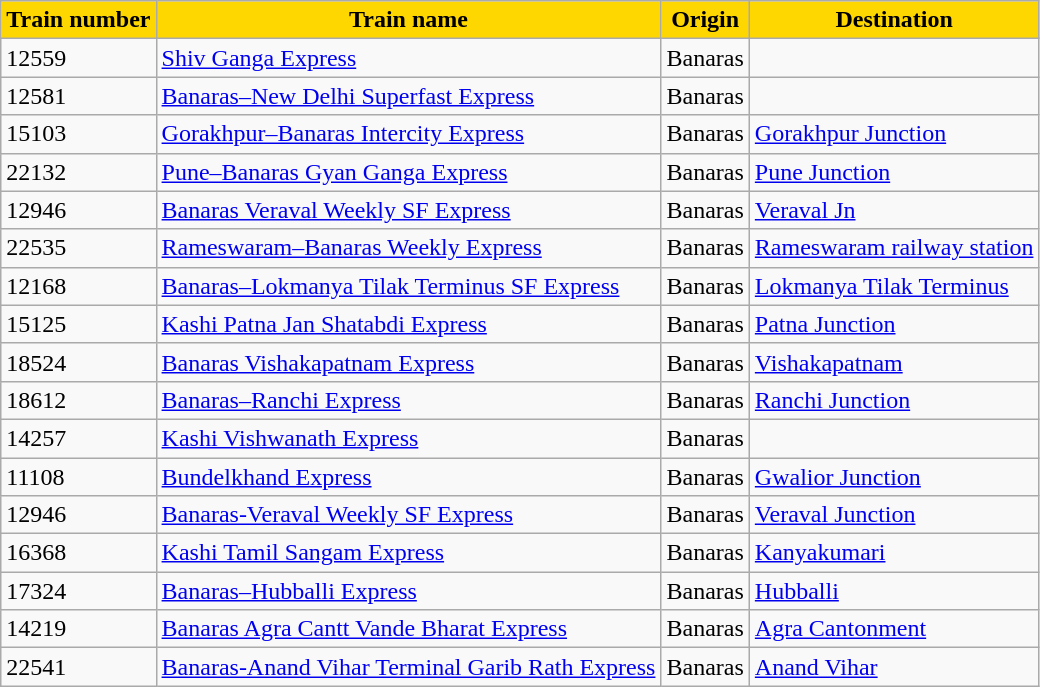<table class="wikitable">
<tr>
<th ! style="background-color:#FFD700">Train number</th>
<th ! style="background-color:#FFD700">Train name</th>
<th ! style="background-color:#FFD700">Origin</th>
<th ! style="background-color:#FFD700">Destination</th>
</tr>
<tr>
<td valign="top">12559</td>
<td valign="top"><a href='#'>Shiv Ganga Express</a></td>
<td valign="top">Banaras</td>
<td valign="top"></td>
</tr>
<tr>
<td valign="top">12581</td>
<td valign="top"><a href='#'>Banaras–New Delhi Superfast Express</a></td>
<td valign="top">Banaras</td>
<td valign="top"></td>
</tr>
<tr>
<td valign="top">15103</td>
<td valign="top"><a href='#'>Gorakhpur–Banaras Intercity Express</a></td>
<td valign="top">Banaras</td>
<td valign="top"><a href='#'>Gorakhpur Junction</a></td>
</tr>
<tr>
<td valign="top">22132</td>
<td valign="top"><a href='#'>Pune–Banaras Gyan Ganga Express</a></td>
<td valign="top">Banaras</td>
<td valign="top"><a href='#'>Pune Junction</a></td>
</tr>
<tr>
<td valign="top">12946</td>
<td valign="top"><a href='#'>Banaras Veraval Weekly SF Express</a></td>
<td valign="top">Banaras</td>
<td valign="top"><a href='#'>Veraval Jn</a></td>
</tr>
<tr>
<td valign="top">22535</td>
<td valign="top"><a href='#'>Rameswaram–Banaras Weekly Express</a></td>
<td valign="top">Banaras</td>
<td valign="top"><a href='#'>Rameswaram railway station</a></td>
</tr>
<tr>
<td valign="top">12168</td>
<td valign="top"><a href='#'>Banaras–Lokmanya Tilak Terminus SF Express</a></td>
<td valign="top">Banaras</td>
<td valign="top"><a href='#'>Lokmanya Tilak Terminus</a></td>
</tr>
<tr>
<td valign="top">15125</td>
<td valign="top"><a href='#'>Kashi Patna Jan Shatabdi Express</a></td>
<td valign="top">Banaras</td>
<td valign="top"><a href='#'>Patna Junction</a></td>
</tr>
<tr>
<td valign="top">18524</td>
<td valign="top"><a href='#'>Banaras Vishakapatnam Express</a></td>
<td valign="top">Banaras</td>
<td valign="top"><a href='#'>Vishakapatnam</a></td>
</tr>
<tr>
<td valign="top">18612</td>
<td valign="top"><a href='#'>Banaras–Ranchi Express</a></td>
<td valign="top">Banaras</td>
<td valign="top"><a href='#'>Ranchi Junction</a></td>
</tr>
<tr>
<td>14257</td>
<td><a href='#'>Kashi Vishwanath Express</a></td>
<td>Banaras</td>
<td></td>
</tr>
<tr>
<td valign="top">11108</td>
<td valign="top"><a href='#'>Bundelkhand Express</a></td>
<td valign="top">Banaras</td>
<td valign="top"><a href='#'>Gwalior Junction</a></td>
</tr>
<tr>
<td>12946</td>
<td><a href='#'>Banaras-Veraval Weekly SF Express</a></td>
<td>Banaras</td>
<td><a href='#'>Veraval Junction</a></td>
</tr>
<tr>
<td valign="top">16368</td>
<td valign="top"><a href='#'>Kashi Tamil Sangam Express</a></td>
<td valign="top">Banaras</td>
<td valign="top"><a href='#'>Kanyakumari</a></td>
</tr>
<tr>
<td valign="top">17324</td>
<td valign="top"><a href='#'>Banaras–Hubballi Express</a></td>
<td valign="top">Banaras</td>
<td valign="top"><a href='#'>Hubballi</a></td>
</tr>
<tr>
<td valign="top">14219</td>
<td valign="top"><a href='#'>Banaras Agra Cantt Vande Bharat Express</a></td>
<td valign="top">Banaras</td>
<td valign="top"><a href='#'>Agra Cantonment</a></td>
</tr>
<tr>
<td>22541</td>
<td><a href='#'>Banaras-Anand Vihar Terminal Garib Rath Express</a></td>
<td>Banaras</td>
<td><a href='#'>Anand Vihar</a></td>
</tr>
</table>
